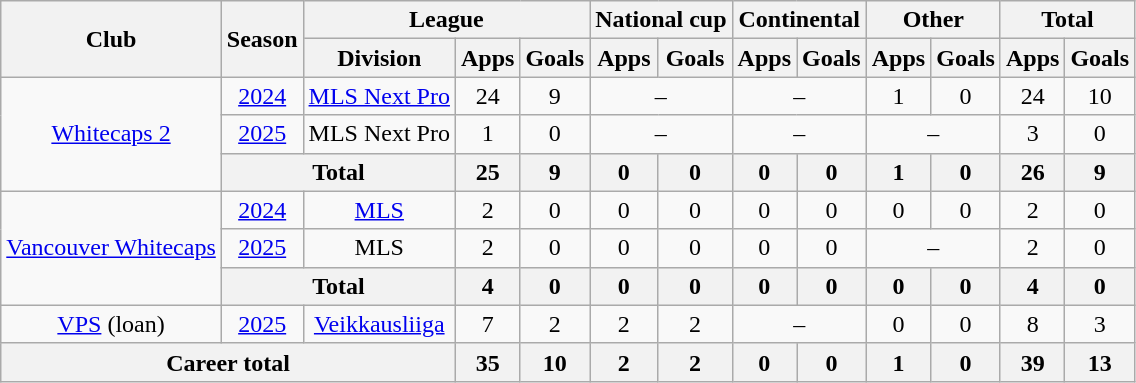<table class="wikitable" style="text-align:center">
<tr>
<th rowspan="2">Club</th>
<th rowspan="2">Season</th>
<th colspan="3">League</th>
<th colspan="2">National cup</th>
<th colspan="2">Continental</th>
<th colspan="2">Other</th>
<th colspan="2">Total</th>
</tr>
<tr>
<th>Division</th>
<th>Apps</th>
<th>Goals</th>
<th>Apps</th>
<th>Goals</th>
<th>Apps</th>
<th>Goals</th>
<th>Apps</th>
<th>Goals</th>
<th>Apps</th>
<th>Goals</th>
</tr>
<tr>
<td rowspan=3><a href='#'>Whitecaps 2</a></td>
<td><a href='#'>2024</a></td>
<td><a href='#'>MLS Next Pro</a></td>
<td>24</td>
<td>9</td>
<td colspan=2>–</td>
<td colspan=2>–</td>
<td>1</td>
<td>0</td>
<td>24</td>
<td>10</td>
</tr>
<tr>
<td><a href='#'>2025</a></td>
<td>MLS Next Pro</td>
<td>1</td>
<td>0</td>
<td colspan=2>–</td>
<td colspan=2>–</td>
<td colspan=2>–</td>
<td>3</td>
<td>0</td>
</tr>
<tr>
<th colspan=2>Total</th>
<th>25</th>
<th>9</th>
<th>0</th>
<th>0</th>
<th>0</th>
<th>0</th>
<th>1</th>
<th>0</th>
<th>26</th>
<th>9</th>
</tr>
<tr>
<td rowspan=3><a href='#'>Vancouver Whitecaps</a></td>
<td><a href='#'>2024</a></td>
<td><a href='#'>MLS</a></td>
<td>2</td>
<td>0</td>
<td>0</td>
<td>0</td>
<td>0</td>
<td>0</td>
<td>0</td>
<td>0</td>
<td>2</td>
<td>0</td>
</tr>
<tr>
<td><a href='#'>2025</a></td>
<td>MLS</td>
<td>2</td>
<td>0</td>
<td>0</td>
<td>0</td>
<td>0</td>
<td>0</td>
<td colspan=2>–</td>
<td>2</td>
<td>0</td>
</tr>
<tr>
<th colspan=2>Total</th>
<th>4</th>
<th>0</th>
<th>0</th>
<th>0</th>
<th>0</th>
<th>0</th>
<th>0</th>
<th>0</th>
<th>4</th>
<th>0</th>
</tr>
<tr>
<td><a href='#'>VPS</a> (loan)</td>
<td><a href='#'>2025</a></td>
<td><a href='#'>Veikkausliiga</a></td>
<td>7</td>
<td>2</td>
<td>2</td>
<td>2</td>
<td colspan=2>–</td>
<td>0</td>
<td>0</td>
<td>8</td>
<td>3</td>
</tr>
<tr>
<th colspan="3">Career total</th>
<th>35</th>
<th>10</th>
<th>2</th>
<th>2</th>
<th>0</th>
<th>0</th>
<th>1</th>
<th>0</th>
<th>39</th>
<th>13</th>
</tr>
</table>
